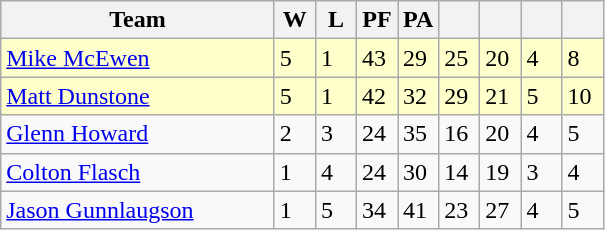<table class=wikitable>
<tr>
<th width=175>Team</th>
<th width=20>W</th>
<th width=20>L</th>
<th width=20>PF</th>
<th width=20>PA</th>
<th width=20></th>
<th width=20></th>
<th width=20></th>
<th width=20></th>
</tr>
<tr bgcolor=#ffffcc>
<td> <a href='#'>Mike McEwen</a></td>
<td>5</td>
<td>1</td>
<td>43</td>
<td>29</td>
<td>25</td>
<td>20</td>
<td>4</td>
<td>8</td>
</tr>
<tr bgcolor=#ffffcc>
<td> <a href='#'>Matt Dunstone</a></td>
<td>5</td>
<td>1</td>
<td>42</td>
<td>32</td>
<td>29</td>
<td>21</td>
<td>5</td>
<td>10</td>
</tr>
<tr>
<td> <a href='#'>Glenn Howard</a></td>
<td>2</td>
<td>3</td>
<td>24</td>
<td>35</td>
<td>16</td>
<td>20</td>
<td>4</td>
<td>5</td>
</tr>
<tr>
<td> <a href='#'>Colton Flasch</a></td>
<td>1</td>
<td>4</td>
<td>24</td>
<td>30</td>
<td>14</td>
<td>19</td>
<td>3</td>
<td>4</td>
</tr>
<tr>
<td> <a href='#'>Jason Gunnlaugson</a></td>
<td>1</td>
<td>5</td>
<td>34</td>
<td>41</td>
<td>23</td>
<td>27</td>
<td>4</td>
<td>5</td>
</tr>
</table>
